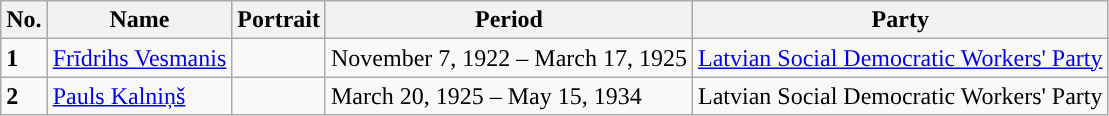<table class="wikitable">
<tr>
<th>No.</th>
<th>Name</th>
<th>Portrait</th>
<th>Period</th>
<th>Party</th>
</tr>
<tr>
<td style="background:"><strong>1</strong></td>
<td><a href='#'>Frīdrihs Vesmanis</a></td>
<td></td>
<td>November 7, 1922 – March 17, 1925</td>
<td><a href='#'>Latvian Social Democratic Workers' Party</a></td>
</tr>
<tr>
<td style="background:"><strong>2</strong></td>
<td><a href='#'>Pauls Kalniņš</a></td>
<td></td>
<td>March 20, 1925 – May 15, 1934</td>
<td>Latvian Social Democratic Workers' Party</td>
</tr>
</table>
